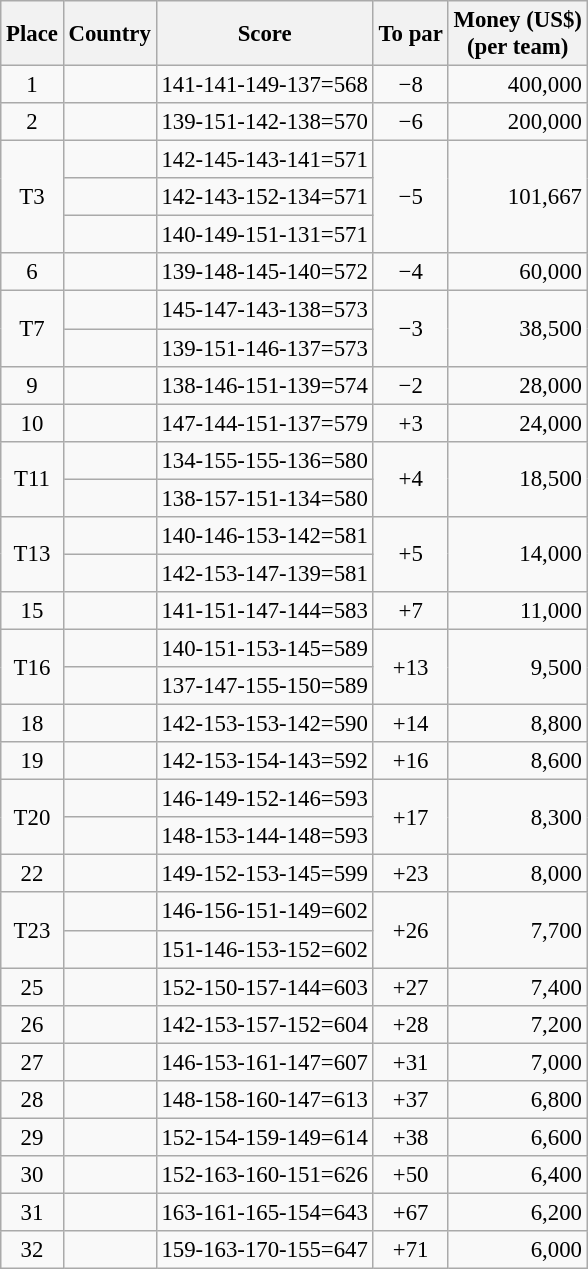<table class="wikitable" style="font-size:95%;">
<tr>
<th>Place</th>
<th>Country</th>
<th>Score</th>
<th>To par</th>
<th>Money (US$)<br>(per team)</th>
</tr>
<tr>
<td align=center>1</td>
<td></td>
<td>141-141-149-137=568</td>
<td align=center>−8</td>
<td align=right>400,000</td>
</tr>
<tr>
<td align=center>2</td>
<td></td>
<td>139-151-142-138=570</td>
<td align=center>−6</td>
<td align=right>200,000</td>
</tr>
<tr>
<td align=center rowspan=3>T3</td>
<td></td>
<td>142-145-143-141=571</td>
<td align=center rowspan=3>−5</td>
<td align=right rowspan=3>101,667</td>
</tr>
<tr>
<td></td>
<td>142-143-152-134=571</td>
</tr>
<tr>
<td></td>
<td>140-149-151-131=571</td>
</tr>
<tr>
<td align=center>6</td>
<td></td>
<td>139-148-145-140=572</td>
<td align=center>−4</td>
<td align=right>60,000</td>
</tr>
<tr>
<td align=center rowspan=2>T7</td>
<td></td>
<td>145-147-143-138=573</td>
<td align=center rowspan=2>−3</td>
<td align=right rowspan=2>38,500</td>
</tr>
<tr>
<td></td>
<td>139-151-146-137=573</td>
</tr>
<tr>
<td align=center>9</td>
<td></td>
<td>138-146-151-139=574</td>
<td align=center>−2</td>
<td align=right>28,000</td>
</tr>
<tr>
<td align=center>10</td>
<td></td>
<td>147-144-151-137=579</td>
<td align=center>+3</td>
<td align=right>24,000</td>
</tr>
<tr>
<td align=center rowspan=2>T11</td>
<td></td>
<td>134-155-155-136=580</td>
<td align=center rowspan=2>+4</td>
<td align=right rowspan=2>18,500</td>
</tr>
<tr>
<td></td>
<td>138-157-151-134=580</td>
</tr>
<tr>
<td align=center rowspan=2>T13</td>
<td></td>
<td>140-146-153-142=581</td>
<td align=center rowspan=2>+5</td>
<td align=right rowspan=2>14,000</td>
</tr>
<tr>
<td></td>
<td>142-153-147-139=581</td>
</tr>
<tr>
<td align=center>15</td>
<td></td>
<td>141-151-147-144=583</td>
<td align=center>+7</td>
<td align=right>11,000</td>
</tr>
<tr>
<td align=center rowspan=2>T16</td>
<td></td>
<td>140-151-153-145=589</td>
<td align=center rowspan=2>+13</td>
<td align=right rowspan=2>9,500</td>
</tr>
<tr>
<td></td>
<td>137-147-155-150=589</td>
</tr>
<tr>
<td align=center>18</td>
<td></td>
<td>142-153-153-142=590</td>
<td align=center>+14</td>
<td align=right>8,800</td>
</tr>
<tr>
<td align=center>19</td>
<td></td>
<td>142-153-154-143=592</td>
<td align=center>+16</td>
<td align=right>8,600</td>
</tr>
<tr>
<td align=center rowspan=2>T20</td>
<td></td>
<td>146-149-152-146=593</td>
<td align=center rowspan=2>+17</td>
<td align=right rowspan=2>8,300</td>
</tr>
<tr>
<td></td>
<td>148-153-144-148=593</td>
</tr>
<tr>
<td align=center>22</td>
<td></td>
<td>149-152-153-145=599</td>
<td align=center>+23</td>
<td align=right>8,000</td>
</tr>
<tr>
<td align=center rowspan=2>T23</td>
<td></td>
<td>146-156-151-149=602</td>
<td align=center rowspan=2>+26</td>
<td align=right rowspan=2>7,700</td>
</tr>
<tr>
<td></td>
<td>151-146-153-152=602</td>
</tr>
<tr>
<td align=center>25</td>
<td></td>
<td>152-150-157-144=603</td>
<td align=center>+27</td>
<td align=right>7,400</td>
</tr>
<tr>
<td align=center>26</td>
<td></td>
<td>142-153-157-152=604</td>
<td align=center>+28</td>
<td align=right>7,200</td>
</tr>
<tr>
<td align=center>27</td>
<td></td>
<td>146-153-161-147=607</td>
<td align=center>+31</td>
<td align=right>7,000</td>
</tr>
<tr>
<td align=center>28</td>
<td></td>
<td>148-158-160-147=613</td>
<td align=center>+37</td>
<td align=right>6,800</td>
</tr>
<tr>
<td align=center>29</td>
<td></td>
<td>152-154-159-149=614</td>
<td align=center>+38</td>
<td align=right>6,600</td>
</tr>
<tr>
<td align=center>30</td>
<td></td>
<td>152-163-160-151=626</td>
<td align=center>+50</td>
<td align=right>6,400</td>
</tr>
<tr>
<td align=center>31</td>
<td></td>
<td>163-161-165-154=643</td>
<td align=center>+67</td>
<td align=right>6,200</td>
</tr>
<tr>
<td align=center>32</td>
<td></td>
<td>159-163-170-155=647</td>
<td align=center>+71</td>
<td align=right>6,000</td>
</tr>
</table>
